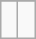<table class="wikitable">
<tr align="center">
</tr>
<tr align="center">
<td> </td>
<td> </td>
</tr>
</table>
